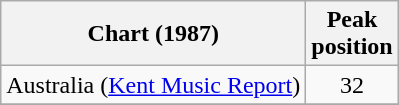<table class="wikitable">
<tr>
<th>Chart (1987)</th>
<th>Peak<br>position</th>
</tr>
<tr>
<td>Australia (<a href='#'>Kent Music Report</a>)</td>
<td align="center">32</td>
</tr>
<tr>
</tr>
</table>
